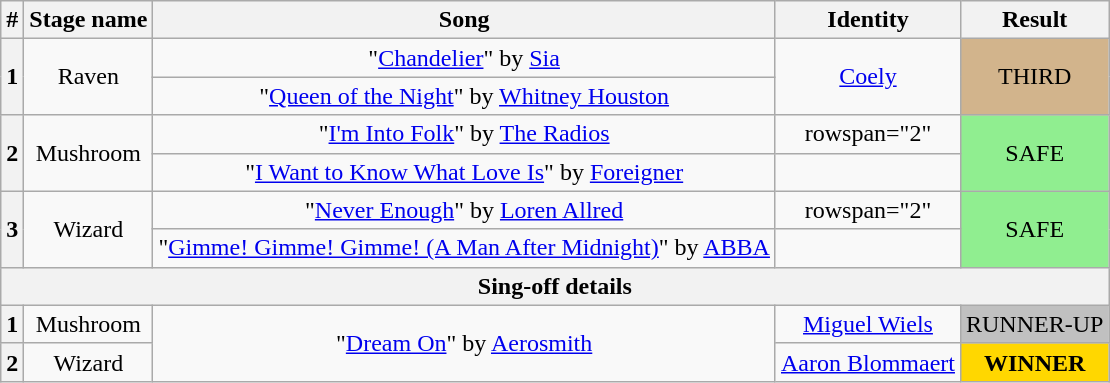<table class="wikitable plainrowheaders" style="text-align: center;">
<tr>
<th>#</th>
<th>Stage name</th>
<th>Song</th>
<th>Identity</th>
<th>Result</th>
</tr>
<tr>
<th rowspan="2">1</th>
<td rowspan="2">Raven</td>
<td>"<a href='#'>Chandelier</a>" by <a href='#'>Sia</a></td>
<td rowspan="2"><a href='#'>Coely</a></td>
<td rowspan="2" bgcolor=tan>THIRD</td>
</tr>
<tr>
<td>"<a href='#'>Queen of the Night</a>" by <a href='#'>Whitney Houston</a></td>
</tr>
<tr>
<th rowspan="2">2</th>
<td rowspan="2">Mushroom</td>
<td>"<a href='#'>I'm Into Folk</a>" by <a href='#'>The Radios</a></td>
<td>rowspan="2" </td>
<td rowspan="2" bgcolor=lightgreen>SAFE</td>
</tr>
<tr>
<td>"<a href='#'>I Want to Know What Love Is</a>" by <a href='#'>Foreigner</a></td>
</tr>
<tr>
<th rowspan="2">3</th>
<td rowspan="2">Wizard</td>
<td>"<a href='#'>Never Enough</a>" by <a href='#'>Loren Allred</a></td>
<td>rowspan="2" </td>
<td rowspan="2" bgcolor=lightgreen>SAFE</td>
</tr>
<tr>
<td>"<a href='#'>Gimme! Gimme! Gimme! (A Man After Midnight)</a>" by <a href='#'>ABBA</a></td>
</tr>
<tr>
<th colspan="5">Sing-off details</th>
</tr>
<tr>
<th>1</th>
<td>Mushroom</td>
<td rowspan="2">"<a href='#'>Dream On</a>" by <a href='#'>Aerosmith</a></td>
<td><a href='#'>Miguel Wiels</a></td>
<td bgcolor=silver>RUNNER-UP</td>
</tr>
<tr>
<th>2</th>
<td>Wizard</td>
<td><a href='#'>Aaron Blommaert</a></td>
<td bgcolor=gold><strong>WINNER</strong></td>
</tr>
</table>
